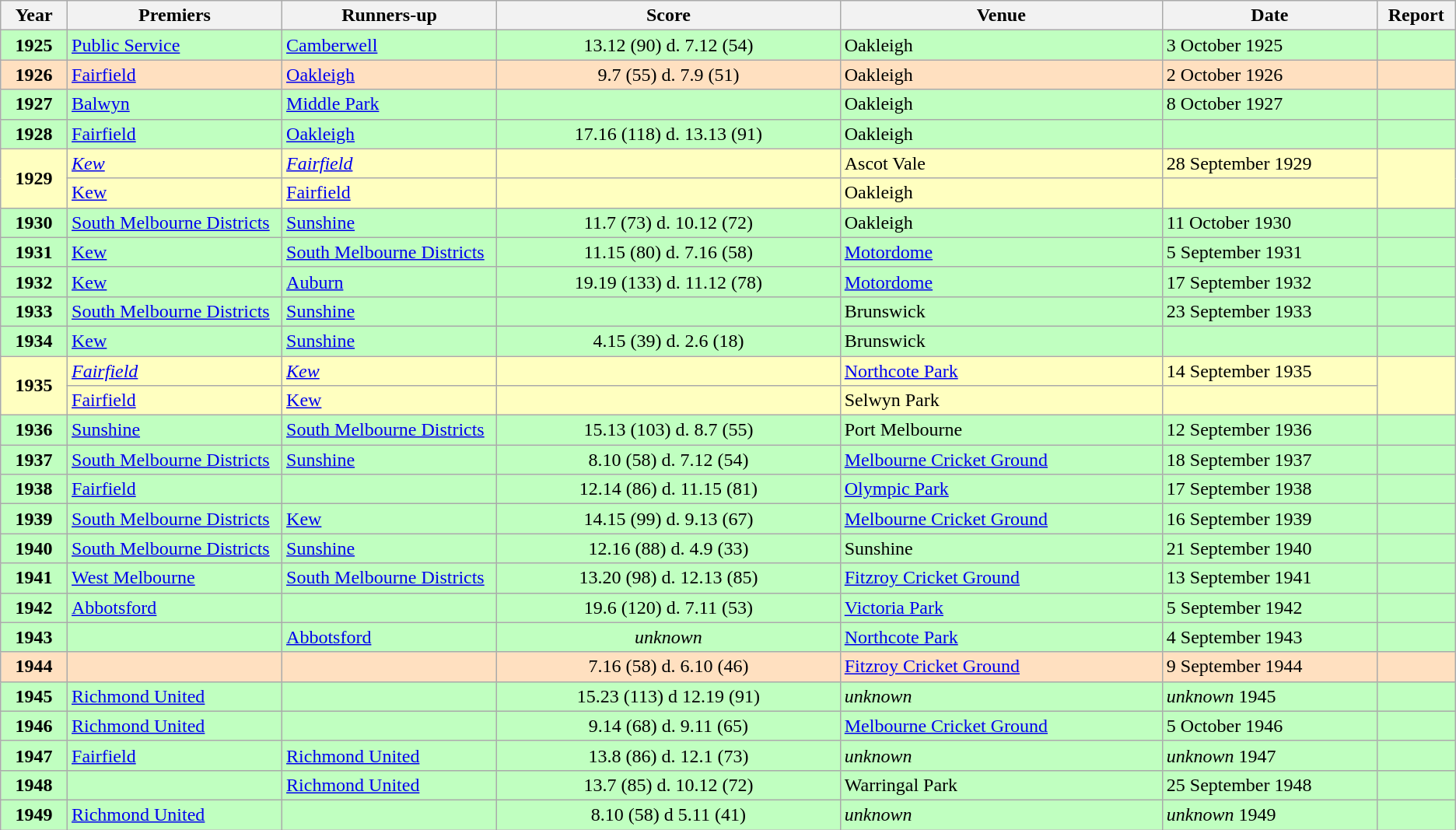<table class="wikitable sortable" style="text-align:left; text-valign:center">
<tr>
<th width=3%>Year</th>
<th width=10%>Premiers</th>
<th width=10%>Runners-up</th>
<th width=16%>Score</th>
<th width=15%>Venue</th>
<th width=10%; class=unsortable>Date</th>
<th width=2%; class=unsortable>Report</th>
</tr>
<tr style="background:#C0FFC0;">
<td align="center"><strong>1925</strong></td>
<td><a href='#'>Public Service</a> </td>
<td><a href='#'>Camberwell</a> </td>
<td align=center>13.12 (90) d. 7.12 (54)</td>
<td>Oakleigh</td>
<td>3 October 1925</td>
<td align=center></td>
</tr>
<tr style="background:#FFE0C0;">
<td align="center"><strong>1926</strong></td>
<td><a href='#'>Fairfield</a> </td>
<td><a href='#'>Oakleigh</a> </td>
<td align=center>9.7 (55) d. 7.9 (51)</td>
<td>Oakleigh</td>
<td>2 October 1926</td>
<td align=center></td>
</tr>
<tr style="background:#C0FFC0;">
<td align="center"><strong>1927</strong></td>
<td><a href='#'>Balwyn</a> </td>
<td><a href='#'>Middle Park</a> </td>
<td align=center></td>
<td>Oakleigh</td>
<td>8 October 1927</td>
<td align=center></td>
</tr>
<tr style="background:#C0FFC0;">
<td align="center"><strong>1928</strong></td>
<td><a href='#'>Fairfield</a> </td>
<td><a href='#'>Oakleigh</a> </td>
<td align=center>17.16 (118) d. 13.13 (91)</td>
<td>Oakleigh</td>
<td></td>
<td align=center></td>
</tr>
<tr style="background:#FFFFC0;">
<td align="center"; rowspan="2";><strong>1929</strong></td>
<td><em><a href='#'>Kew</a></em></td>
<td><em><a href='#'>Fairfield</a></em></td>
<td align=center></td>
<td>Ascot Vale</td>
<td>28 September 1929</td>
<td align="center"; rowspan="2";></td>
</tr>
<tr style="background:#FFFFC0;">
<td><a href='#'>Kew</a> </td>
<td><a href='#'>Fairfield</a> </td>
<td align=center></td>
<td>Oakleigh</td>
<td></td>
</tr>
<tr style="background:#C0FFC0;">
<td align="center"><strong>1930</strong></td>
<td><a href='#'>South Melbourne Districts</a> </td>
<td><a href='#'>Sunshine</a> </td>
<td align=center>11.7 (73) d. 10.12 (72)</td>
<td>Oakleigh</td>
<td>11 October 1930</td>
<td align=center></td>
</tr>
<tr style="background:#C0FFC0;">
<td align="center"><strong>1931</strong></td>
<td><a href='#'>Kew</a> </td>
<td><a href='#'>South Melbourne Districts</a> </td>
<td align=center>11.15 (80) d. 7.16 (58)</td>
<td><a href='#'>Motordome</a></td>
<td>5 September 1931</td>
<td align=center></td>
</tr>
<tr style="background:#C0FFC0;">
<td align="center"><strong>1932</strong></td>
<td><a href='#'>Kew</a> </td>
<td><a href='#'>Auburn</a> </td>
<td align=center>19.19 (133) d. 11.12 (78)</td>
<td><a href='#'>Motordome</a></td>
<td>17 September 1932</td>
<td align=center></td>
</tr>
<tr style="background:#C0FFC0;">
<td align="center"><strong>1933</strong></td>
<td><a href='#'>South Melbourne Districts</a> </td>
<td><a href='#'>Sunshine</a> </td>
<td align=center></td>
<td>Brunswick</td>
<td>23 September 1933</td>
<td align=center></td>
</tr>
<tr style="background:#C0FFC0;">
<td align="center"><strong>1934</strong></td>
<td><a href='#'>Kew</a> </td>
<td><a href='#'>Sunshine</a> </td>
<td align=center>4.15 (39) d. 2.6 (18)</td>
<td>Brunswick</td>
<td></td>
<td align=center></td>
</tr>
<tr style="background:#FFFFC0;">
<td align="center"; rowspan="2";><strong>1935</strong></td>
<td><em><a href='#'>Fairfield</a></em></td>
<td><em><a href='#'>Kew</a></em></td>
<td align=center></td>
<td><a href='#'>Northcote Park</a></td>
<td>14 September 1935</td>
<td align="center"; rowspan="2";></td>
</tr>
<tr style="background:#FFFFC0;">
<td><a href='#'>Fairfield</a> </td>
<td><a href='#'>Kew</a> </td>
<td align=center></td>
<td>Selwyn Park</td>
<td></td>
</tr>
<tr style="background:#C0FFC0;">
<td align="center"><strong>1936</strong></td>
<td><a href='#'>Sunshine</a> </td>
<td><a href='#'>South Melbourne Districts</a> </td>
<td align=center>15.13 (103) d. 8.7 (55)</td>
<td>Port Melbourne</td>
<td>12 September 1936</td>
<td align=center></td>
</tr>
<tr style="background:#C0FFC0;">
<td align="center"><strong>1937</strong></td>
<td><a href='#'>South Melbourne Districts</a> </td>
<td><a href='#'>Sunshine</a> </td>
<td align=center>8.10 (58) d. 7.12 (54)</td>
<td><a href='#'>Melbourne Cricket Ground</a></td>
<td>18 September 1937</td>
<td align=center></td>
</tr>
<tr style="background:#C0FFC0;">
<td align="center"><strong>1938</strong></td>
<td><a href='#'>Fairfield</a> </td>
<td> </td>
<td align=center>12.14 (86) d. 11.15 (81)</td>
<td><a href='#'>Olympic Park</a></td>
<td>17 September 1938</td>
<td align=center></td>
</tr>
<tr style="background:#C0FFC0;">
<td align="center"><strong>1939</strong></td>
<td><a href='#'>South Melbourne Districts</a> </td>
<td><a href='#'>Kew</a> </td>
<td align=center>14.15 (99) d. 9.13 (67)</td>
<td><a href='#'>Melbourne Cricket Ground</a></td>
<td>16 September 1939</td>
<td align=center></td>
</tr>
<tr style="background:#C0FFC0;">
<td align="center"><strong>1940</strong></td>
<td><a href='#'>South Melbourne Districts</a> </td>
<td><a href='#'>Sunshine</a> </td>
<td align=center>12.16 (88) d. 4.9 (33)</td>
<td>Sunshine</td>
<td>21 September 1940</td>
<td align=center></td>
</tr>
<tr style="background:#C0FFC0;">
<td align="center"><strong>1941</strong></td>
<td><a href='#'>West Melbourne</a> </td>
<td><a href='#'>South Melbourne Districts</a> </td>
<td align=center>13.20 (98) d. 12.13 (85)</td>
<td><a href='#'>Fitzroy Cricket Ground</a></td>
<td>13 September 1941</td>
<td align=center></td>
</tr>
<tr style="background:#C0FFC0;">
<td align="center"><strong>1942</strong></td>
<td><a href='#'>Abbotsford</a> </td>
<td></td>
<td align=center>19.6 (120) d. 7.11 (53)</td>
<td><a href='#'>Victoria Park</a></td>
<td>5 September 1942</td>
<td align=center></td>
</tr>
<tr style="background:#C0FFC0;">
<td align="center"><strong>1943</strong></td>
<td></td>
<td><a href='#'>Abbotsford</a> </td>
<td align="center"><em>unknown</em></td>
<td><a href='#'>Northcote Park</a></td>
<td>4 September 1943</td>
<td align=center></td>
</tr>
<tr style="background:#FFE0C0;">
<td align="center"><strong>1944</strong></td>
<td></td>
<td></td>
<td align=center>7.16 (58) d. 6.10 (46)</td>
<td><a href='#'>Fitzroy Cricket Ground</a></td>
<td>9 September 1944</td>
<td align=center></td>
</tr>
<tr style="background:#C0FFC0;">
<td align="center"><strong>1945</strong></td>
<td><a href='#'>Richmond United</a> </td>
<td></td>
<td align=center>15.23 (113) d 12.19 (91)</td>
<td><em>unknown</em></td>
<td><em>unknown</em> 1945</td>
<td align=center></td>
</tr>
<tr style="background:#C0FFC0;">
<td align="center"><strong>1946</strong></td>
<td><a href='#'>Richmond United</a> </td>
<td></td>
<td align=center>9.14 (68) d. 9.11 (65)</td>
<td><a href='#'>Melbourne Cricket Ground</a></td>
<td>5 October 1946</td>
<td align=center></td>
</tr>
<tr style="background:#C0FFC0;">
<td align="center"><strong>1947</strong></td>
<td><a href='#'>Fairfield</a> </td>
<td><a href='#'>Richmond United</a> </td>
<td align=center>13.8 (86) d. 12.1 (73)</td>
<td><em>unknown</em></td>
<td><em>unknown</em> 1947</td>
<td align=center></td>
</tr>
<tr style="background:#C0FFC0;">
<td align="center"><strong>1948</strong></td>
<td></td>
<td><a href='#'>Richmond United</a> </td>
<td align=center>13.7 (85) d. 10.12 (72)</td>
<td>Warringal Park</td>
<td>25 September 1948</td>
<td align=center></td>
</tr>
<tr style="background:#C0FFC0;">
<td align="center"><strong>1949</strong></td>
<td><a href='#'>Richmond United</a> </td>
<td></td>
<td align=center>8.10 (58) d 5.11 (41)</td>
<td><em>unknown</em></td>
<td><em>unknown</em> 1949</td>
<td align=center></td>
</tr>
</table>
